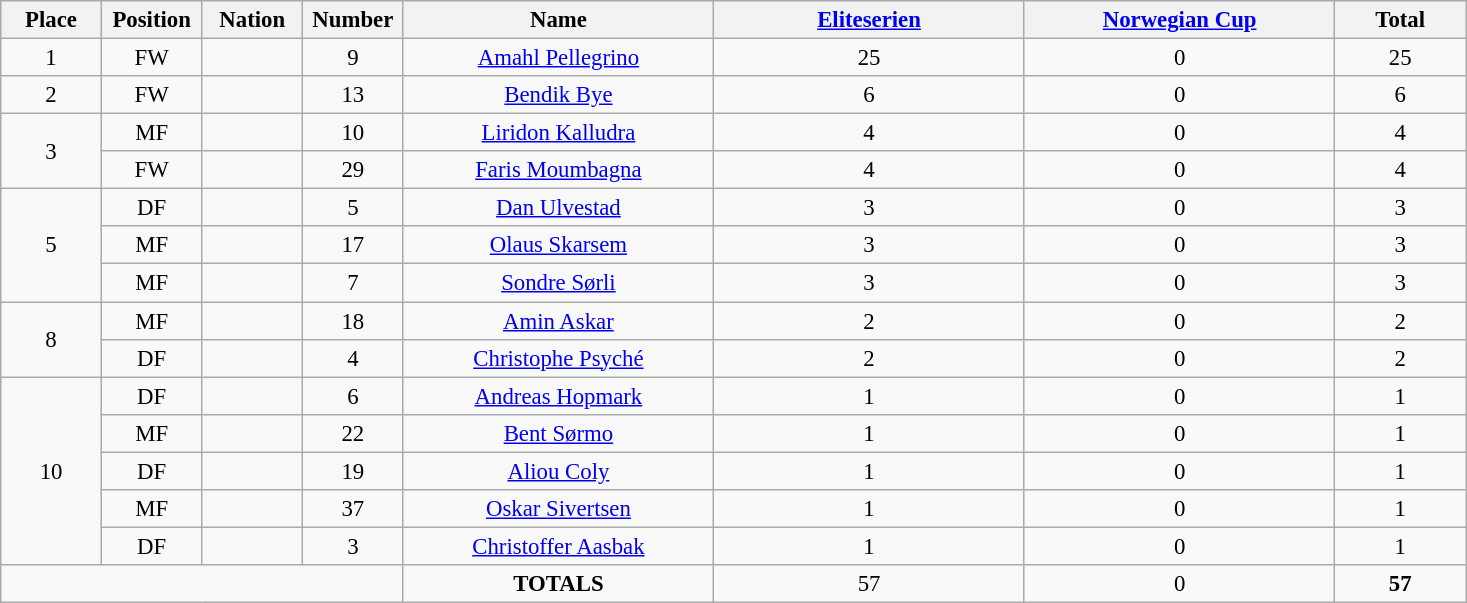<table class="wikitable" style="font-size: 95%; text-align: center;">
<tr>
<th width=60>Place</th>
<th width=60>Position</th>
<th width=60>Nation</th>
<th width=60>Number</th>
<th width=200>Name</th>
<th width=200><a href='#'>Eliteserien</a></th>
<th width=200><a href='#'>Norwegian Cup</a></th>
<th width=80><strong>Total</strong></th>
</tr>
<tr>
<td>1</td>
<td>FW</td>
<td></td>
<td>9</td>
<td><a href='#'>Amahl Pellegrino</a></td>
<td>25</td>
<td>0</td>
<td>25</td>
</tr>
<tr>
<td>2</td>
<td>FW</td>
<td></td>
<td>13</td>
<td><a href='#'>Bendik Bye</a></td>
<td>6</td>
<td>0</td>
<td>6</td>
</tr>
<tr>
<td rowspan="2">3</td>
<td>MF</td>
<td></td>
<td>10</td>
<td><a href='#'>Liridon Kalludra</a></td>
<td>4</td>
<td>0</td>
<td>4</td>
</tr>
<tr>
<td>FW</td>
<td></td>
<td>29</td>
<td><a href='#'>Faris Moumbagna</a></td>
<td>4</td>
<td>0</td>
<td>4</td>
</tr>
<tr>
<td rowspan="3">5</td>
<td>DF</td>
<td></td>
<td>5</td>
<td><a href='#'>Dan Ulvestad</a></td>
<td>3</td>
<td>0</td>
<td>3</td>
</tr>
<tr>
<td>MF</td>
<td></td>
<td>17</td>
<td><a href='#'>Olaus Skarsem</a></td>
<td>3</td>
<td>0</td>
<td>3</td>
</tr>
<tr>
<td>MF</td>
<td></td>
<td>7</td>
<td><a href='#'>Sondre Sørli</a></td>
<td>3</td>
<td>0</td>
<td>3</td>
</tr>
<tr>
<td rowspan="2">8</td>
<td>MF</td>
<td></td>
<td>18</td>
<td><a href='#'>Amin Askar</a></td>
<td>2</td>
<td>0</td>
<td>2</td>
</tr>
<tr>
<td>DF</td>
<td></td>
<td>4</td>
<td><a href='#'>Christophe Psyché</a></td>
<td>2</td>
<td>0</td>
<td>2</td>
</tr>
<tr>
<td rowspan="5">10</td>
<td>DF</td>
<td></td>
<td>6</td>
<td><a href='#'>Andreas Hopmark</a></td>
<td>1</td>
<td>0</td>
<td>1</td>
</tr>
<tr>
<td>MF</td>
<td></td>
<td>22</td>
<td><a href='#'>Bent Sørmo</a></td>
<td>1</td>
<td>0</td>
<td>1</td>
</tr>
<tr>
<td>DF</td>
<td></td>
<td>19</td>
<td><a href='#'>Aliou Coly</a></td>
<td>1</td>
<td>0</td>
<td>1</td>
</tr>
<tr>
<td>MF</td>
<td></td>
<td>37</td>
<td><a href='#'>Oskar Sivertsen</a></td>
<td>1</td>
<td>0</td>
<td>1</td>
</tr>
<tr>
<td>DF</td>
<td></td>
<td>3</td>
<td><a href='#'>Christoffer Aasbak</a></td>
<td>1</td>
<td>0</td>
<td>1</td>
</tr>
<tr>
<td colspan="4"></td>
<td><strong>TOTALS</strong></td>
<td>57</td>
<td>0</td>
<td><strong>57</strong></td>
</tr>
</table>
